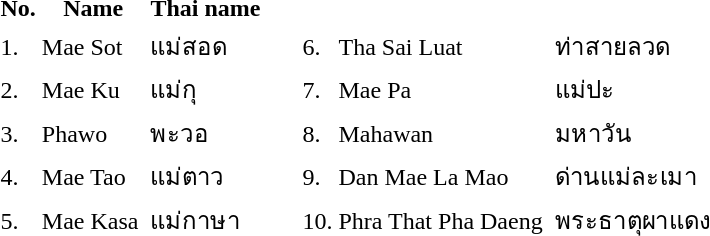<table>
<tr>
<th>No.</th>
<th>Name</th>
<th>Thai name</th>
<th></th>
<td>    </td>
</tr>
<tr>
<td>1.</td>
<td>Mae Sot</td>
<td>แม่สอด</td>
<td></td>
<td></td>
<td>6.</td>
<td>Tha Sai Luat</td>
<td>ท่าสายลวด</td>
<td></td>
</tr>
<tr>
<td>2.</td>
<td>Mae Ku</td>
<td>แม่กุ</td>
<td></td>
<td></td>
<td>7.</td>
<td>Mae Pa</td>
<td>แม่ปะ</td>
<td></td>
</tr>
<tr>
<td>3.</td>
<td>Phawo</td>
<td>พะวอ</td>
<td></td>
<td></td>
<td>8.</td>
<td>Mahawan</td>
<td>มหาวัน</td>
<td></td>
</tr>
<tr>
<td>4.</td>
<td>Mae Tao</td>
<td>แม่ตาว</td>
<td></td>
<td></td>
<td>9.</td>
<td>Dan Mae La Mao</td>
<td>ด่านแม่ละเมา</td>
<td></td>
</tr>
<tr>
<td>5.</td>
<td>Mae Kasa </td>
<td>แม่กาษา </td>
<td></td>
<td></td>
<td>10.</td>
<td>Phra That Pha Daeng </td>
<td>พระธาตุผาแดง </td>
<td></td>
</tr>
</table>
